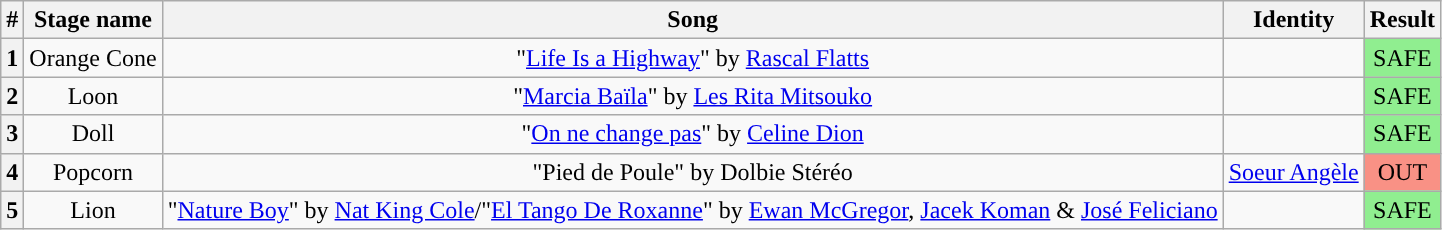<table class="wikitable plainrowheaders" style="text-align: center">
<tr>
<th>#</th>
<th>Stage name</th>
<th>Song</th>
<th>Identity</th>
<th>Result</th>
</tr>
<tr>
<th>1</th>
<td>Orange Cone</td>
<td>"<a href='#'>Life Is a Highway</a>" by <a href='#'>Rascal Flatts</a></td>
<td></td>
<td bgcolor="lightgreen">SAFE</td>
</tr>
<tr>
<th>2</th>
<td>Loon</td>
<td>"<a href='#'>Marcia Baïla</a>" by <a href='#'>Les Rita Mitsouko</a></td>
<td></td>
<td bgcolor="lightgreen">SAFE</td>
</tr>
<tr>
<th>3</th>
<td>Doll</td>
<td>"<a href='#'>On ne change pas</a>" by <a href='#'>Celine Dion</a></td>
<td></td>
<td bgcolor="lightgreen">SAFE</td>
</tr>
<tr>
<th>4</th>
<td>Popcorn</td>
<td>"Pied de Poule" by Dolbie Stéréo</td>
<td><a href='#'>Soeur Angèle</a></td>
<td bgcolor="#F99185">OUT</td>
</tr>
<tr>
<th>5</th>
<td>Lion</td>
<td>"<a href='#'>Nature Boy</a>" by <a href='#'>Nat King Cole</a>/"<a href='#'>El Tango De Roxanne</a>" by <a href='#'>Ewan McGregor</a>, <a href='#'>Jacek Koman</a> & <a href='#'>José Feliciano</a></td>
<td></td>
<td bgcolor="lightgreen">SAFE</td>
</tr>
</table>
